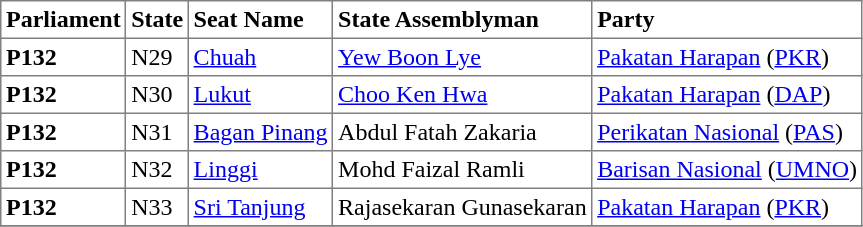<table class="toccolours sortable" cellpadding="3" border="1" style="border-collapse:collapse; text-align: left;">
<tr>
<th align="center">Parliament</th>
<th>State</th>
<th>Seat Name</th>
<th>State Assemblyman</th>
<th>Party</th>
</tr>
<tr>
<th align="left">P132</th>
<td>N29</td>
<td><a href='#'>Chuah</a></td>
<td><a href='#'>Yew Boon Lye</a></td>
<td><a href='#'>Pakatan Harapan</a> (<a href='#'>PKR</a>)</td>
</tr>
<tr>
<th align="left">P132</th>
<td>N30</td>
<td><a href='#'>Lukut</a></td>
<td><a href='#'>Choo Ken Hwa</a></td>
<td><a href='#'>Pakatan Harapan</a> (<a href='#'>DAP</a>)</td>
</tr>
<tr>
<th align="left">P132</th>
<td>N31</td>
<td><a href='#'>Bagan Pinang</a></td>
<td>Abdul Fatah Zakaria</td>
<td><a href='#'>Perikatan Nasional</a> (<a href='#'>PAS</a>)</td>
</tr>
<tr>
<th align="left">P132</th>
<td>N32</td>
<td><a href='#'>Linggi</a></td>
<td>Mohd Faizal Ramli</td>
<td><a href='#'>Barisan Nasional</a> (<a href='#'>UMNO</a>)</td>
</tr>
<tr>
<th align="left">P132</th>
<td>N33</td>
<td><a href='#'>Sri Tanjung</a></td>
<td>Rajasekaran Gunasekaran</td>
<td><a href='#'>Pakatan Harapan</a> (<a href='#'>PKR</a>)</td>
</tr>
<tr>
</tr>
</table>
